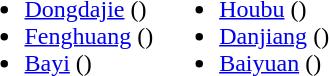<table>
<tr>
<td valign="top"><br><ul><li><a href='#'>Dongdajie</a> ()</li><li><a href='#'>Fenghuang</a> ()</li><li><a href='#'>Bayi</a> ()</li></ul></td>
<td valign="top"><br><ul><li><a href='#'>Houbu</a> ()</li><li><a href='#'>Danjiang</a> ()</li><li><a href='#'>Baiyuan</a> ()</li></ul></td>
</tr>
</table>
